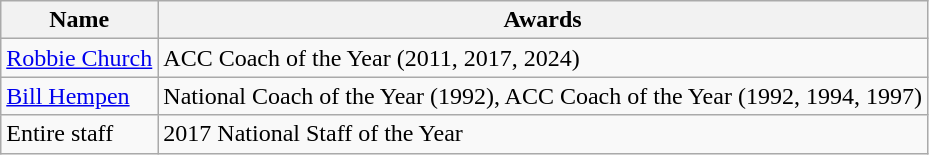<table class="wikitable">
<tr>
<th>Name</th>
<th>Awards</th>
</tr>
<tr>
<td><a href='#'>Robbie Church</a></td>
<td>ACC Coach of the Year (2011, 2017, 2024)</td>
</tr>
<tr>
<td><a href='#'>Bill Hempen</a></td>
<td>National Coach of the Year (1992), ACC Coach of the Year (1992, 1994, 1997)</td>
</tr>
<tr>
<td>Entire staff</td>
<td>2017 National Staff of the Year</td>
</tr>
</table>
